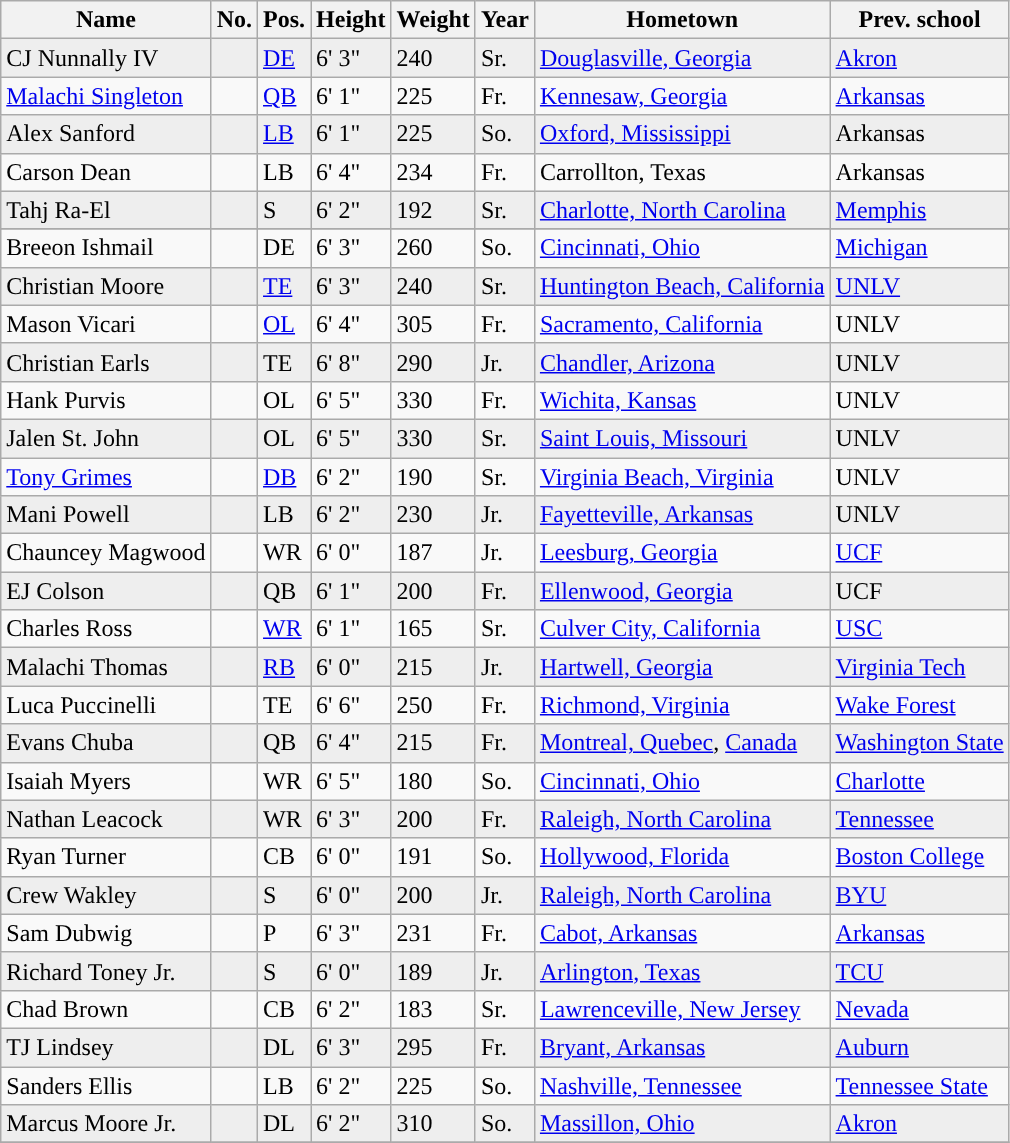<table class="wikitable sortable" style="text-align:left">
<tr>
<th>Name</th>
<th>No.</th>
<th>Pos.</th>
<th>Height</th>
<th>Weight</th>
<th>Year</th>
<th>Hometown</th>
<th>Prev. school</th>
</tr>
<tr style="background:#eeeeee;">
<td>CJ Nunnally IV</td>
<td></td>
<td><a href='#'>DE</a></td>
<td>6' 3"</td>
<td>240</td>
<td>Sr.</td>
<td><a href='#'>Douglasville, Georgia</a></td>
<td><a href='#'>Akron</a></td>
</tr>
<tr>
<td><a href='#'>Malachi Singleton</a></td>
<td></td>
<td><a href='#'>QB</a></td>
<td>6' 1"</td>
<td>225</td>
<td> Fr.</td>
<td><a href='#'>Kennesaw, Georgia</a></td>
<td><a href='#'>Arkansas</a></td>
</tr>
<tr style="background:#eeeeee;">
<td>Alex Sanford</td>
<td></td>
<td><a href='#'>LB</a></td>
<td>6' 1"</td>
<td>225</td>
<td>So.</td>
<td><a href='#'>Oxford, Mississippi</a></td>
<td>Arkansas</td>
</tr>
<tr>
<td>Carson Dean</td>
<td></td>
<td>LB</td>
<td>6' 4"</td>
<td>234</td>
<td> Fr.</td>
<td>Carrollton, Texas</td>
<td>Arkansas</td>
</tr>
<tr style="background:#eeeeee;">
<td>Tahj Ra-El</td>
<td></td>
<td>S</td>
<td>6' 2"</td>
<td>192</td>
<td>Sr.</td>
<td><a href='#'>Charlotte, North Carolina</a></td>
<td><a href='#'>Memphis</a></td>
</tr>
<tr>
</tr>
<tr>
<td>Breeon Ishmail</td>
<td></td>
<td>DE</td>
<td>6' 3"</td>
<td>260</td>
<td>So.</td>
<td><a href='#'>Cincinnati, Ohio</a></td>
<td><a href='#'>Michigan</a></td>
</tr>
<tr style="background:#eeeeee;">
<td>Christian Moore</td>
<td></td>
<td><a href='#'>TE</a></td>
<td>6' 3"</td>
<td>240</td>
<td>Sr.</td>
<td><a href='#'>Huntington Beach, California</a></td>
<td><a href='#'>UNLV</a></td>
</tr>
<tr>
<td>Mason Vicari</td>
<td></td>
<td><a href='#'>OL</a></td>
<td>6' 4"</td>
<td>305</td>
<td>Fr.</td>
<td><a href='#'>Sacramento, California</a></td>
<td>UNLV</td>
</tr>
<tr style="background:#eeeeee;">
<td>Christian Earls</td>
<td></td>
<td>TE</td>
<td>6' 8"</td>
<td>290</td>
<td>Jr.</td>
<td><a href='#'>Chandler, Arizona</a></td>
<td>UNLV</td>
</tr>
<tr>
<td>Hank Purvis</td>
<td></td>
<td>OL</td>
<td>6' 5"</td>
<td>330</td>
<td>Fr.</td>
<td><a href='#'>Wichita, Kansas</a></td>
<td>UNLV</td>
</tr>
<tr style="background:#eeeeee;">
<td>Jalen St. John</td>
<td></td>
<td>OL</td>
<td>6' 5"</td>
<td>330</td>
<td> Sr.</td>
<td><a href='#'>Saint Louis, Missouri</a></td>
<td>UNLV</td>
</tr>
<tr>
<td><a href='#'>Tony Grimes</a></td>
<td></td>
<td><a href='#'>DB</a></td>
<td>6' 2"</td>
<td>190</td>
<td> Sr.</td>
<td><a href='#'>Virginia Beach, Virginia</a></td>
<td>UNLV</td>
</tr>
<tr style="background:#eeeeee;">
<td>Mani Powell</td>
<td></td>
<td>LB</td>
<td>6' 2"</td>
<td>230</td>
<td>Jr.</td>
<td><a href='#'>Fayetteville, Arkansas</a></td>
<td>UNLV</td>
</tr>
<tr>
<td>Chauncey Magwood</td>
<td></td>
<td>WR</td>
<td>6' 0"</td>
<td>187</td>
<td> Jr.</td>
<td><a href='#'>Leesburg, Georgia</a></td>
<td><a href='#'>UCF</a></td>
</tr>
<tr style="background:#eeeeee;">
<td>EJ Colson</td>
<td></td>
<td>QB</td>
<td>6' 1"</td>
<td>200</td>
<td>Fr.</td>
<td><a href='#'>Ellenwood, Georgia</a></td>
<td>UCF</td>
</tr>
<tr>
<td>Charles Ross</td>
<td></td>
<td><a href='#'>WR</a></td>
<td>6' 1"</td>
<td>165</td>
<td> Sr.</td>
<td><a href='#'>Culver City, California</a></td>
<td><a href='#'>USC</a></td>
</tr>
<tr style="background:#eeeeee;">
<td>Malachi Thomas</td>
<td></td>
<td><a href='#'>RB</a></td>
<td>6' 0"</td>
<td>215</td>
<td> Jr.</td>
<td><a href='#'>Hartwell, Georgia</a></td>
<td><a href='#'>Virginia Tech</a></td>
</tr>
<tr>
<td>Luca Puccinelli</td>
<td></td>
<td>TE</td>
<td>6' 6"</td>
<td>250</td>
<td>Fr.</td>
<td><a href='#'>Richmond, Virginia</a></td>
<td><a href='#'>Wake Forest</a></td>
</tr>
<tr style="background:#eeeeee;">
<td>Evans Chuba</td>
<td></td>
<td>QB</td>
<td>6' 4"</td>
<td>215</td>
<td> Fr.</td>
<td><a href='#'>Montreal, Quebec</a>, <a href='#'>Canada</a></td>
<td><a href='#'>Washington State</a></td>
</tr>
<tr>
<td>Isaiah Myers</td>
<td></td>
<td>WR</td>
<td>6' 5"</td>
<td>180</td>
<td> So.</td>
<td><a href='#'>Cincinnati, Ohio</a></td>
<td><a href='#'>Charlotte</a></td>
</tr>
<tr style="background:#eeeeee;">
<td>Nathan Leacock</td>
<td></td>
<td>WR</td>
<td>6' 3"</td>
<td>200</td>
<td>Fr.</td>
<td><a href='#'>Raleigh, North Carolina</a></td>
<td><a href='#'>Tennessee</a></td>
</tr>
<tr>
<td>Ryan Turner</td>
<td></td>
<td>CB</td>
<td>6' 0"</td>
<td>191</td>
<td> So.</td>
<td><a href='#'>Hollywood, Florida</a></td>
<td><a href='#'>Boston College</a></td>
</tr>
<tr style="background:#eeeeee;">
<td>Crew Wakley</td>
<td></td>
<td>S</td>
<td>6' 0"</td>
<td>200</td>
<td> Jr.</td>
<td><a href='#'>Raleigh, North Carolina</a></td>
<td><a href='#'>BYU</a></td>
</tr>
<tr>
<td>Sam Dubwig</td>
<td></td>
<td>P</td>
<td>6' 3"</td>
<td>231</td>
<td>Fr.</td>
<td><a href='#'>Cabot, Arkansas</a></td>
<td><a href='#'>Arkansas</a></td>
</tr>
<tr style="background:#eeeeee;">
<td>Richard Toney Jr.</td>
<td></td>
<td>S</td>
<td>6' 0"</td>
<td>189</td>
<td> Jr.</td>
<td><a href='#'>Arlington, Texas</a></td>
<td><a href='#'>TCU</a></td>
</tr>
<tr>
<td>Chad Brown</td>
<td></td>
<td>CB</td>
<td>6' 2"</td>
<td>183</td>
<td> Sr.</td>
<td><a href='#'>Lawrenceville, New Jersey</a></td>
<td><a href='#'>Nevada</a></td>
</tr>
<tr style="background:#eeeeee;">
<td>TJ Lindsey</td>
<td></td>
<td>DL</td>
<td>6' 3"</td>
<td>295</td>
<td>Fr.</td>
<td><a href='#'>Bryant, Arkansas</a></td>
<td><a href='#'>Auburn</a></td>
</tr>
<tr>
<td>Sanders Ellis</td>
<td></td>
<td>LB</td>
<td>6' 2"</td>
<td>225</td>
<td>So.</td>
<td><a href='#'>Nashville, Tennessee</a></td>
<td><a href='#'>Tennessee State</a></td>
</tr>
<tr style="background:#eeeeee;">
<td>Marcus Moore Jr.</td>
<td></td>
<td>DL</td>
<td>6' 2"</td>
<td>310</td>
<td> So.</td>
<td><a href='#'>Massillon, Ohio</a></td>
<td><a href='#'>Akron</a></td>
</tr>
<tr>
</tr>
</table>
